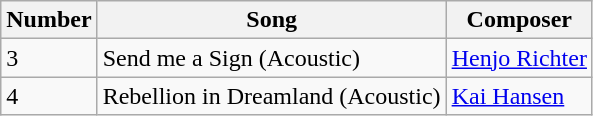<table class="wikitable">
<tr>
<th>Number</th>
<th>Song</th>
<th>Composer</th>
</tr>
<tr>
<td>3</td>
<td>Send me a Sign (Acoustic)</td>
<td><a href='#'>Henjo Richter</a></td>
</tr>
<tr>
<td>4</td>
<td>Rebellion in Dreamland (Acoustic)</td>
<td><a href='#'>Kai Hansen</a></td>
</tr>
</table>
